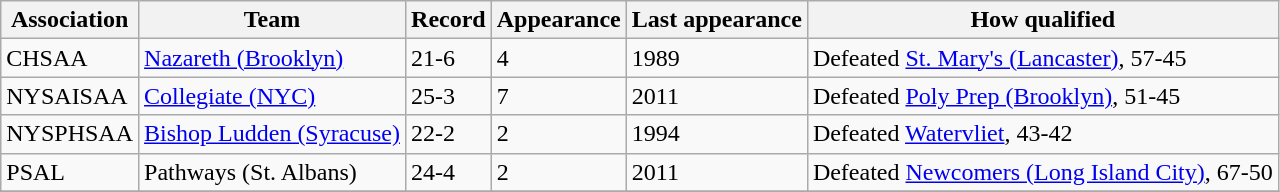<table class="wikitable sortable" style="text-align:left;">
<tr>
<th>Association</th>
<th>Team</th>
<th>Record</th>
<th data-sort-type="number">Appearance</th>
<th>Last appearance</th>
<th>How qualified</th>
</tr>
<tr>
<td>CHSAA</td>
<td><a href='#'>Nazareth (Brooklyn)</a></td>
<td>21-6</td>
<td>4</td>
<td>1989</td>
<td>Defeated <a href='#'>St. Mary's (Lancaster)</a>, 57-45</td>
</tr>
<tr>
<td>NYSAISAA</td>
<td><a href='#'>Collegiate (NYC)</a></td>
<td>25-3</td>
<td>7</td>
<td>2011</td>
<td>Defeated <a href='#'>Poly Prep (Brooklyn)</a>, 51-45</td>
</tr>
<tr>
<td>NYSPHSAA</td>
<td><a href='#'>Bishop Ludden (Syracuse)</a></td>
<td>22-2</td>
<td>2</td>
<td>1994</td>
<td>Defeated <a href='#'>Watervliet</a>, 43-42</td>
</tr>
<tr>
<td>PSAL</td>
<td>Pathways (St. Albans)</td>
<td>24-4</td>
<td>2</td>
<td>2011</td>
<td>Defeated <a href='#'>Newcomers (Long Island City)</a>, 67-50</td>
</tr>
<tr>
</tr>
</table>
